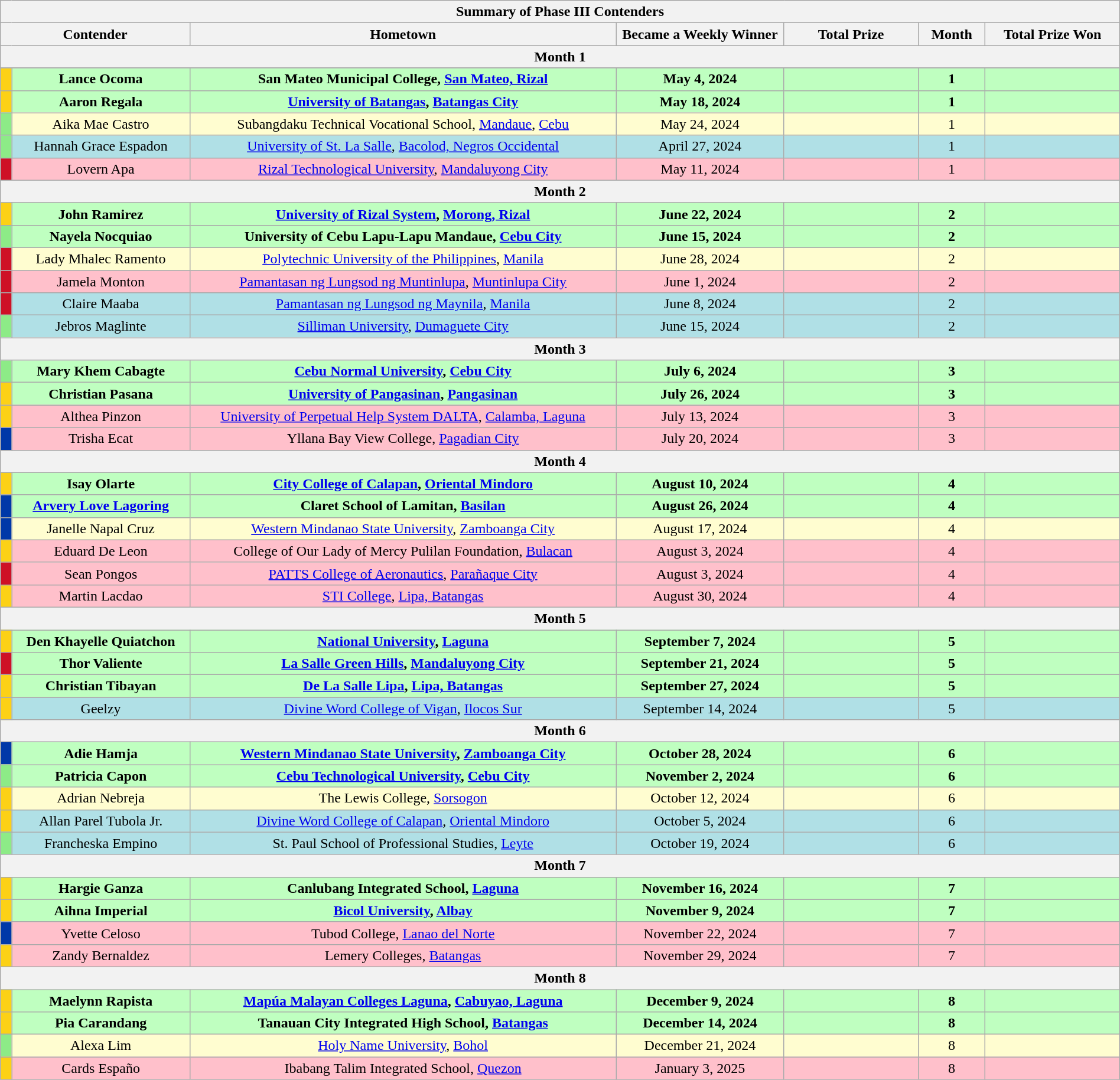<table class="wikitable sortable mw-collapsible mw-collapsed" style="text-align:center; width:100%">
<tr>
<th colspan="7">Summary of Phase III Contenders</th>
</tr>
<tr>
<th colspan="2">Contender</th>
<th>Hometown</th>
<th width="15%">Became a Weekly Winner</th>
<th width="12%">Total Prize</th>
<th width="6%">Month</th>
<th width="12%">Total Prize Won</th>
</tr>
<tr>
<th colspan="7">Month 1</th>
</tr>
<tr style="background:#" width="1%" !>
</tr>
<tr style="background:#BFFFC0;">
<td style="background:#FCD116" width="1%"></td>
<td><strong>Lance Ocoma</strong></td>
<td><strong>San Mateo Municipal College, <a href='#'>San Mateo, Rizal</a></strong></td>
<td><strong>May 4, 2024</strong></td>
<td><strong></strong></td>
<td><strong>1</strong></td>
<td><strong></strong></td>
</tr>
<tr style="background:#BFFFC0;">
<td style="background:#FCD116"></td>
<td><strong>Aaron Regala</strong></td>
<td><strong><a href='#'>University of Batangas</a>, <a href='#'>Batangas City</a></strong></td>
<td><strong>May 18, 2024</strong></td>
<td><strong></strong></td>
<td><strong>1</strong></td>
<td><strong></strong></td>
</tr>
<tr style="background:#FFFDD0">
<td style="background:#8deb87"></td>
<td>Aika Mae Castro</td>
<td>Subangdaku Technical Vocational School, <a href='#'>Mandaue</a>, <a href='#'>Cebu</a></td>
<td>May 24, 2024</td>
<td></td>
<td>1</td>
<td></td>
</tr>
<tr style="background:#B0E0E6">
<td style="background:#8deb87"></td>
<td>Hannah Grace Espadon</td>
<td><a href='#'>University of St. La Salle</a>, <a href='#'>Bacolod, Negros Occidental</a></td>
<td>April 27, 2024</td>
<td></td>
<td>1</td>
<td></td>
</tr>
<tr style="background:pink">
<td style="background:#CE1126"></td>
<td>Lovern Apa</td>
<td><a href='#'>Rizal Technological University</a>, <a href='#'>Mandaluyong City</a></td>
<td>May 11, 2024</td>
<td></td>
<td>1</td>
<td></td>
</tr>
<tr>
<th colspan="7">Month 2</th>
</tr>
<tr style="background:#BFFFC0;">
<td style="background:#FCD116"></td>
<td><strong>John Ramirez</strong></td>
<td><strong><a href='#'>University of Rizal System</a>, <a href='#'>Morong, Rizal</a></strong></td>
<td><strong>June 22, 2024</strong></td>
<td><strong></strong></td>
<td><strong>2</strong></td>
<td><strong></strong></td>
</tr>
<tr style="background:#BFFFC0;">
<td style="background:#8deb87"></td>
<td><strong>Nayela Nocquiao</strong></td>
<td><strong>University of Cebu Lapu-Lapu Mandaue, <a href='#'>Cebu City</a></strong></td>
<td><strong>June 15, 2024</strong></td>
<td><strong></strong></td>
<td><strong>2</strong></td>
<td><strong></strong></td>
</tr>
<tr style="background:#FFFDD0">
<td style="background:#CE1126"></td>
<td>Lady Mhalec Ramento</td>
<td><a href='#'>Polytechnic University of the Philippines</a>, <a href='#'>Manila</a></td>
<td>June 28, 2024</td>
<td></td>
<td>2</td>
<td></td>
</tr>
<tr style="background:pink">
<td style="background:#CE1126"></td>
<td>Jamela Monton</td>
<td><a href='#'>Pamantasan ng Lungsod ng Muntinlupa</a>, <a href='#'>Muntinlupa City</a></td>
<td>June 1, 2024</td>
<td></td>
<td>2</td>
<td></td>
</tr>
<tr style="background:#B0E0E6">
<td style="background:#CE1126"></td>
<td>Claire Maaba</td>
<td><a href='#'>Pamantasan ng Lungsod ng Maynila</a>, <a href='#'>Manila</a></td>
<td>June 8, 2024</td>
<td></td>
<td>2</td>
<td></td>
</tr>
<tr style="background:#B0E0E6">
<td style="background:#8deb87"></td>
<td>Jebros Maglinte</td>
<td><a href='#'>Silliman University</a>, <a href='#'>Dumaguete City</a></td>
<td>June 15, 2024</td>
<td></td>
<td>2</td>
<td></td>
</tr>
<tr>
<th colspan="7">Month 3</th>
</tr>
<tr style="background:#BFFFC0;">
<td style="background:#8deb87"></td>
<td><strong>Mary Khem Cabagte</strong></td>
<td><strong><a href='#'>Cebu Normal University</a>, <a href='#'>Cebu City</a></strong></td>
<td><strong>July 6, 2024</strong></td>
<td><strong></strong></td>
<td><strong>3</strong></td>
<td><strong></strong></td>
</tr>
<tr style="background:#BFFFC0;">
<td style="background:#FCD116"></td>
<td><strong>Christian Pasana</strong></td>
<td><strong><a href='#'>University of Pangasinan</a>, <a href='#'>Pangasinan</a></strong></td>
<td><strong>July 26, 2024</strong></td>
<td><strong></strong></td>
<td><strong>3</strong></td>
<td><strong></strong></td>
</tr>
<tr style="background:pink">
<td style="background:#FCD116"></td>
<td>Althea Pinzon</td>
<td><a href='#'>University of Perpetual Help System DALTA</a>, <a href='#'>Calamba, Laguna</a></td>
<td>July 13, 2024</td>
<td></td>
<td>3</td>
<td></td>
</tr>
<tr style="background:pink">
<td style="background:#0038A8"></td>
<td>Trisha Ecat</td>
<td>Yllana Bay View College, <a href='#'>Pagadian City</a></td>
<td>July 20, 2024</td>
<td></td>
<td>3</td>
<td></td>
</tr>
<tr>
<th colspan="7">Month 4</th>
</tr>
<tr style="background:#BFFFC0;">
<td style="background:#FCD116"></td>
<td><strong>Isay Olarte</strong></td>
<td><strong><a href='#'>City College of Calapan</a>, <a href='#'>Oriental Mindoro</a></strong></td>
<td><strong>August 10, 2024</strong></td>
<td><strong></strong></td>
<td><strong>4</strong></td>
<td><strong></strong></td>
</tr>
<tr style="background:#BFFFC0;">
<td style="background:#0038A8"></td>
<td><strong><a href='#'>Arvery Love Lagoring</a> </strong></td>
<td><strong>Claret School of Lamitan, <a href='#'>Basilan</a></strong></td>
<td><strong>August 26, 2024</strong></td>
<td><strong></strong></td>
<td><strong>4</strong></td>
<td><strong></strong></td>
</tr>
<tr style="background:#FFFDD0">
<td style="background:#0038A8"></td>
<td>Janelle Napal Cruz</td>
<td><a href='#'>Western Mindanao State University</a>, <a href='#'>Zamboanga City</a></td>
<td>August 17, 2024</td>
<td></td>
<td>4</td>
<td></td>
</tr>
<tr style="background:pink">
<td style="background:#FCD116"></td>
<td>Eduard De Leon</td>
<td>College of Our Lady of Mercy Pulilan Foundation, <a href='#'>Bulacan</a></td>
<td>August 3, 2024</td>
<td></td>
<td>4</td>
<td></td>
</tr>
<tr style="background:pink">
<td style="background:#CE1126"></td>
<td>Sean Pongos</td>
<td><a href='#'>PATTS College of Aeronautics</a>, <a href='#'>Parañaque City</a></td>
<td>August 3, 2024</td>
<td></td>
<td>4</td>
<td></td>
</tr>
<tr style="background:pink">
<td style="background:#FCD116"></td>
<td>Martin Lacdao</td>
<td><a href='#'>STI College</a>, <a href='#'>Lipa, Batangas</a></td>
<td>August 30, 2024</td>
<td></td>
<td>4</td>
<td></td>
</tr>
<tr>
<th colspan="7">Month 5</th>
</tr>
<tr style="background:#BFFFC0;">
<td width="01%" style="background:#FCD116"></td>
<td><strong>Den Khayelle Quiatchon</strong></td>
<td><strong><a href='#'>National University</a>, <a href='#'>Laguna</a></strong></td>
<td><strong>September 7, 2024</strong></td>
<td><strong></strong></td>
<td><strong>5</strong></td>
<td><strong></strong></td>
</tr>
<tr style="background:#BFFFC0;">
<td width="01%" style="background:#CE1126"></td>
<td><strong>Thor Valiente</strong></td>
<td><strong><a href='#'>La Salle Green Hills</a>, <a href='#'>Mandaluyong City</a></strong></td>
<td><strong>September 21, 2024</strong></td>
<td><strong></strong></td>
<td><strong>5</strong></td>
<td><strong></strong></td>
</tr>
<tr style="background:#BFFFC0;">
<td width="01%" style="background:#FCD116"></td>
<td><strong>Christian Tibayan</strong></td>
<td><strong><a href='#'>De La Salle Lipa</a>, <a href='#'>Lipa, Batangas</a></strong></td>
<td><strong>September 27, 2024</strong></td>
<td><strong></strong></td>
<td><strong>5</strong></td>
<td><strong></strong></td>
</tr>
<tr style="background:#B0E0E6">
<td width="01%" style="background:#FCD116"></td>
<td>Geelzy</td>
<td><a href='#'>Divine Word College of Vigan</a>, <a href='#'>Ilocos Sur</a></td>
<td>September 14, 2024</td>
<td></td>
<td>5</td>
<td></td>
</tr>
<tr>
<th colspan="7">Month 6</th>
</tr>
<tr style="background:#BFFFC0;">
<td style="background:#0038A8"></td>
<td><strong>Adie Hamja</strong></td>
<td><strong><a href='#'>Western Mindanao State University</a>, <a href='#'>Zamboanga City</a></strong></td>
<td><strong>October 28, 2024</strong></td>
<td><strong></strong></td>
<td><strong>6</strong></td>
<td><strong></strong></td>
</tr>
<tr style="background:#BFFFC0;">
<td style="background:#8deb87"></td>
<td><strong>Patricia Capon</strong></td>
<td><strong><a href='#'>Cebu Technological University</a>, <a href='#'>Cebu City</a></strong></td>
<td><strong>November 2, 2024</strong></td>
<td><strong></strong></td>
<td><strong>6</strong></td>
<td><strong></strong></td>
</tr>
<tr style="background:#FFFDD0">
<td style="background:#FCD116"></td>
<td>Adrian Nebreja</td>
<td>The Lewis College, <a href='#'>Sorsogon</a></td>
<td>October 12, 2024</td>
<td></td>
<td>6</td>
<td></td>
</tr>
<tr style="background:#B0E0E6">
<td style="background:#FCD116"></td>
<td>Allan Parel Tubola Jr.</td>
<td><a href='#'>Divine Word College of Calapan</a>, <a href='#'>Oriental Mindoro</a></td>
<td>October 5, 2024</td>
<td></td>
<td>6</td>
<td></td>
</tr>
<tr style="background:#B0E0E6">
<td style="background:#8deb87"></td>
<td>Francheska Empino</td>
<td>St. Paul School of Professional Studies, <a href='#'>Leyte</a></td>
<td>October 19, 2024</td>
<td></td>
<td>6</td>
<td></td>
</tr>
<tr>
<th colspan="7">Month 7</th>
</tr>
<tr style="background:#BFFFC0;">
<td style="background:#FCD116"></td>
<td><strong>Hargie Ganza</strong></td>
<td><strong>Canlubang Integrated School, <a href='#'>Laguna</a></strong></td>
<td><strong>November 16, 2024</strong></td>
<td><strong></strong></td>
<td><strong>7</strong></td>
<td><strong> </strong></td>
</tr>
<tr style="background:#BFFFC0;">
<td style="background:#FCD116"></td>
<td><strong>Aihna Imperial</strong></td>
<td><strong><a href='#'>Bicol University</a>, <a href='#'>Albay</a></strong></td>
<td><strong>November 9, 2024</strong></td>
<td><strong></strong></td>
<td><strong>7</strong></td>
<td><strong></strong></td>
</tr>
<tr style="background:pink">
<td style="background:#0038A8"></td>
<td>Yvette Celoso</td>
<td>Tubod College, <a href='#'>Lanao del Norte</a></td>
<td>November 22, 2024</td>
<td></td>
<td>7</td>
<td></td>
</tr>
<tr style="background:pink">
<td style="background:#FCD116"></td>
<td>Zandy Bernaldez</td>
<td>Lemery Colleges, <a href='#'>Batangas</a></td>
<td>November 29, 2024</td>
<td></td>
<td>7</td>
<td></td>
</tr>
<tr>
<th colspan="7">Month 8</th>
</tr>
<tr style="background:#BFFFC0;">
<td style="background:#FCD116"></td>
<td><strong>Maelynn Rapista</strong></td>
<td><strong><a href='#'>Mapúa Malayan Colleges Laguna</a>, <a href='#'>Cabuyao, Laguna</a></strong></td>
<td><strong>December 9, 2024</strong></td>
<td><strong></strong></td>
<td><strong>8</strong></td>
<td><strong></strong></td>
</tr>
<tr style="background:#BFFFC0;">
<td style="background:#FCD116"></td>
<td><strong>Pia Carandang</strong></td>
<td><strong>Tanauan City Integrated High School, <a href='#'>Batangas</a></strong></td>
<td><strong>December 14, 2024</strong></td>
<td><strong></strong></td>
<td><strong>8</strong></td>
<td><strong></strong></td>
</tr>
<tr style="background:#FFFDD0">
<td style="background:#8deb87"></td>
<td>Alexa Lim</td>
<td><a href='#'>Holy Name University</a>, <a href='#'>Bohol</a></td>
<td>December 21, 2024</td>
<td></td>
<td>8</td>
<td></td>
</tr>
<tr style="background:pink">
<th width="01%" style="background:#FCD116"></th>
<td>Cards Españo</td>
<td>Ibabang Talim Integrated School, <a href='#'>Quezon</a></td>
<td>January 3, 2025</td>
<td></td>
<td>8</td>
<td></td>
</tr>
</table>
